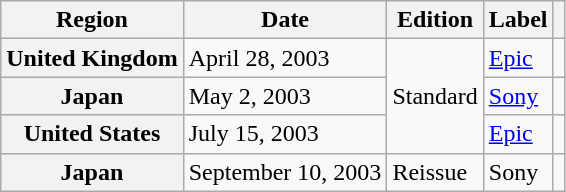<table class="wikitable plainrowheaders">
<tr>
<th scope="col">Region</th>
<th scope="col">Date</th>
<th scope="col">Edition</th>
<th scope="col">Label</th>
<th scope="col"></th>
</tr>
<tr>
<th scope="row">United Kingdom</th>
<td>April 28, 2003</td>
<td rowspan="3">Standard</td>
<td><a href='#'>Epic</a></td>
<td align="center"></td>
</tr>
<tr>
<th scope="row">Japan</th>
<td>May 2, 2003</td>
<td><a href='#'>Sony</a></td>
<td align="center"></td>
</tr>
<tr>
<th scope="row">United States</th>
<td>July 15, 2003</td>
<td><a href='#'>Epic</a></td>
<td align="center"></td>
</tr>
<tr>
<th scope="row">Japan</th>
<td>September 10, 2003</td>
<td>Reissue</td>
<td>Sony</td>
<td align="center"></td>
</tr>
</table>
